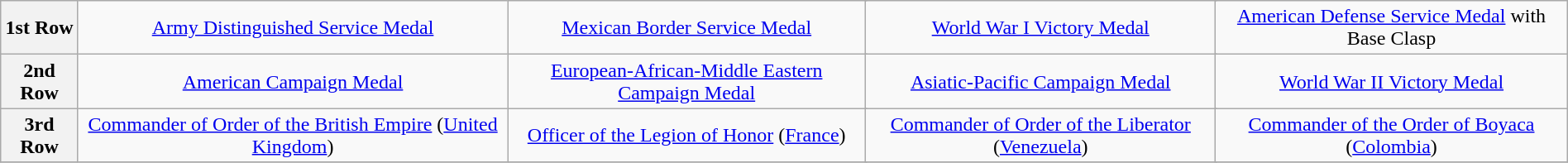<table class="wikitable" style="margin:1em auto; text-align:center;">
<tr>
<th>1st Row</th>
<td colspan="4"><a href='#'>Army Distinguished Service Medal</a></td>
<td colspan="4"><a href='#'>Mexican Border Service Medal</a></td>
<td colspan="4"><a href='#'>World War I Victory Medal</a></td>
<td colspan="4"><a href='#'>American Defense Service Medal</a> with Base Clasp</td>
</tr>
<tr>
<th>2nd Row</th>
<td colspan="4"><a href='#'>American Campaign Medal</a></td>
<td colspan="4"><a href='#'>European-African-Middle Eastern Campaign Medal</a></td>
<td colspan="4"><a href='#'>Asiatic-Pacific Campaign Medal</a></td>
<td colspan="4"><a href='#'>World War II Victory Medal</a></td>
</tr>
<tr>
<th>3rd Row</th>
<td colspan="4"><a href='#'>Commander of Order of the British Empire</a> (<a href='#'>United Kingdom</a>)</td>
<td colspan="4"><a href='#'>Officer of the Legion of Honor</a> (<a href='#'>France</a>)</td>
<td colspan="4"><a href='#'>Commander of Order of the Liberator</a> (<a href='#'>Venezuela</a>)</td>
<td colspan="4"><a href='#'>Commander of the Order of Boyaca</a> (<a href='#'>Colombia</a>)</td>
</tr>
<tr>
</tr>
</table>
